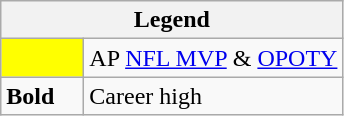<table class="wikitable">
<tr>
<th colspan="2">Legend</th>
</tr>
<tr>
<td style="background:#ffff00; width:3em;"></td>
<td>AP <a href='#'>NFL MVP</a> & <a href='#'>OPOTY</a></td>
</tr>
<tr>
<td><strong>Bold</strong></td>
<td>Career high</td>
</tr>
</table>
